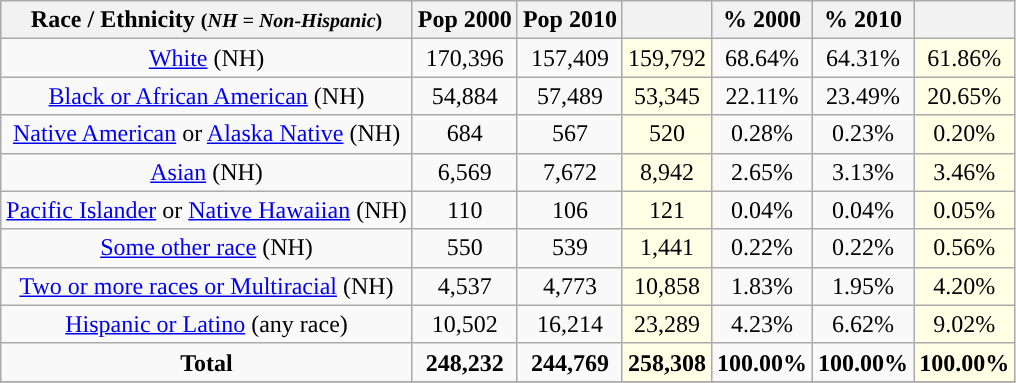<table class="wikitable" style="text-align:center;">
<tr>
<th>Race / Ethnicity <small>(<em>NH = Non-Hispanic</em>)</small></th>
<th>Pop 2000</th>
<th>Pop 2010</th>
<th></th>
<th>% 2000</th>
<th>% 2010</th>
<th></th>
</tr>
<tr>
<td><a href='#'>White</a> (NH)</td>
<td>170,396</td>
<td>157,409</td>
<td style='background: #ffffe6;'>159,792</td>
<td>68.64%</td>
<td>64.31%</td>
<td style='background: #ffffe6;'>61.86%</td>
</tr>
<tr>
<td><a href='#'>Black or African American</a> (NH)</td>
<td>54,884</td>
<td>57,489</td>
<td style='background: #ffffe6;'>53,345</td>
<td>22.11%</td>
<td>23.49%</td>
<td style='background: #ffffe6;'>20.65%</td>
</tr>
<tr>
<td><a href='#'>Native American</a> or <a href='#'>Alaska Native</a> (NH)</td>
<td>684</td>
<td>567</td>
<td style='background: #ffffe6;'>520</td>
<td>0.28%</td>
<td>0.23%</td>
<td style='background: #ffffe6;'>0.20%</td>
</tr>
<tr>
<td><a href='#'>Asian</a> (NH)</td>
<td>6,569</td>
<td>7,672</td>
<td style='background: #ffffe6;'>8,942</td>
<td>2.65%</td>
<td>3.13%</td>
<td style='background: #ffffe6;'>3.46%</td>
</tr>
<tr>
<td><a href='#'>Pacific Islander</a> or <a href='#'>Native Hawaiian</a> (NH)</td>
<td>110</td>
<td>106</td>
<td style='background: #ffffe6;'>121</td>
<td>0.04%</td>
<td>0.04%</td>
<td style='background: #ffffe6;'>0.05%</td>
</tr>
<tr>
<td><a href='#'>Some other race</a> (NH)</td>
<td>550</td>
<td>539</td>
<td style='background: #ffffe6;'>1,441</td>
<td>0.22%</td>
<td>0.22%</td>
<td style='background: #ffffe6;'>0.56%</td>
</tr>
<tr>
<td><a href='#'>Two or more races or Multiracial</a> (NH)</td>
<td>4,537</td>
<td>4,773</td>
<td style='background: #ffffe6;'>10,858</td>
<td>1.83%</td>
<td>1.95%</td>
<td style='background: #ffffe6;'>4.20%</td>
</tr>
<tr>
<td><a href='#'>Hispanic or Latino</a> (any race)</td>
<td>10,502</td>
<td>16,214</td>
<td style='background: #ffffe6;'>23,289</td>
<td>4.23%</td>
<td>6.62%</td>
<td style='background: #ffffe6;'>9.02%</td>
</tr>
<tr>
<td><strong>Total</strong></td>
<td><strong>248,232</strong></td>
<td><strong>244,769</strong></td>
<td style='background: #ffffe6;'><strong>258,308</strong></td>
<td><strong>100.00%</strong></td>
<td><strong>100.00%</strong></td>
<td style='background: #ffffe6;'><strong>100.00%</strong></td>
</tr>
<tr>
</tr>
</table>
